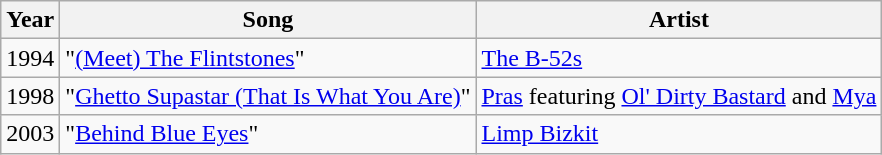<table class="wikitable sortable">
<tr>
<th>Year</th>
<th>Song</th>
<th>Artist</th>
</tr>
<tr>
<td>1994</td>
<td>"<a href='#'>(Meet) The Flintstones</a>"</td>
<td><a href='#'>The B-52s</a></td>
</tr>
<tr>
<td>1998</td>
<td>"<a href='#'>Ghetto Supastar (That Is What You Are)</a>"</td>
<td><a href='#'>Pras</a> featuring <a href='#'>Ol' Dirty Bastard</a> and <a href='#'>Mya</a></td>
</tr>
<tr>
<td>2003</td>
<td>"<a href='#'>Behind Blue Eyes</a>"</td>
<td><a href='#'>Limp Bizkit</a></td>
</tr>
</table>
